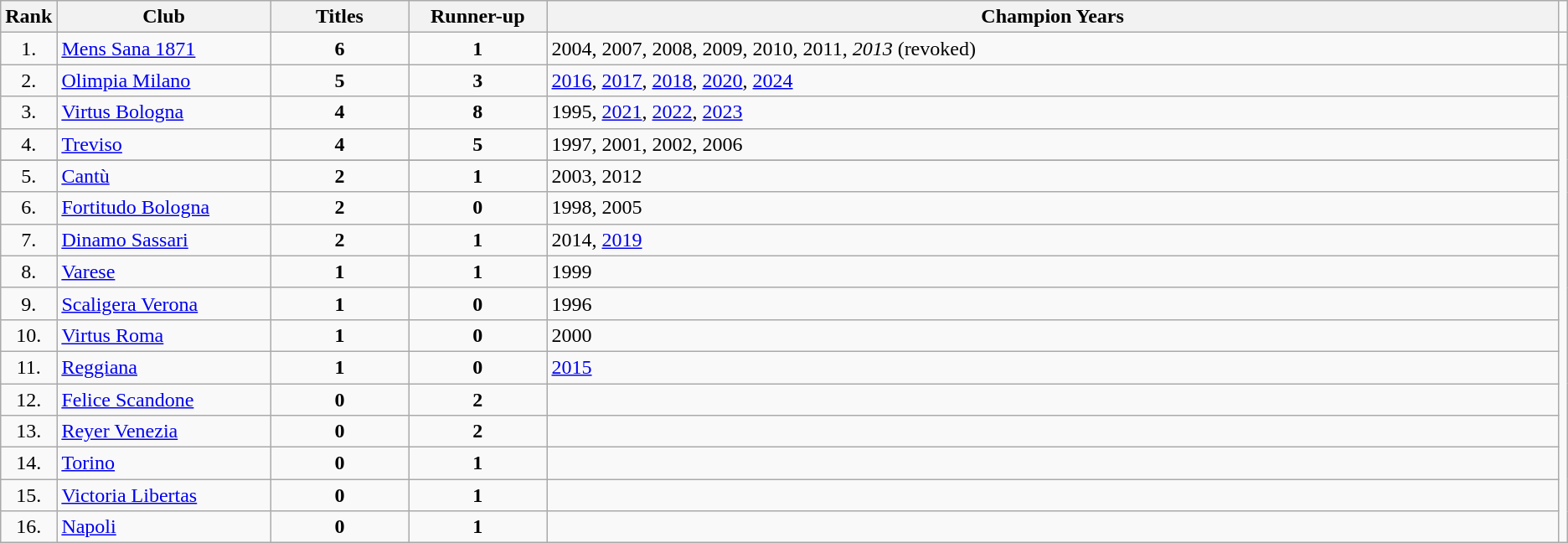<table class="wikitable sortable">
<tr>
<th width=1%>Rank</th>
<th width=14%>Club</th>
<th width=9%>Titles</th>
<th width=9%>Runner-up</th>
<th width=67%>Champion Years</th>
</tr>
<tr>
<td align=center>1.</td>
<td><a href='#'>Mens Sana 1871</a></td>
<td align=center><strong>6</strong></td>
<td align=center><strong>1</strong></td>
<td>2004, 2007, 2008, 2009, 2010, 2011, <em>2013</em> (revoked)</td>
<td align=center></td>
</tr>
<tr>
<td align=center>2.</td>
<td><a href='#'>Olimpia Milano</a></td>
<td align=center><strong>5</strong></td>
<td align=center><strong>3</strong></td>
<td><a href='#'>2016</a>, <a href='#'>2017</a>, <a href='#'>2018</a>, <a href='#'>2020</a>, <a href='#'>2024</a></td>
</tr>
<tr>
<td align=center>3.</td>
<td><a href='#'>Virtus Bologna</a></td>
<td align=center><strong>4</strong></td>
<td align=center><strong>8</strong></td>
<td>1995, <a href='#'>2021</a>, <a href='#'>2022</a>, <a href='#'>2023</a></td>
</tr>
<tr>
<td align=center>4.</td>
<td><a href='#'>Treviso</a></td>
<td align=center><strong>4</strong></td>
<td align=center><strong>5</strong></td>
<td>1997, 2001, 2002, 2006</td>
</tr>
<tr>
</tr>
<tr>
<td align=center>5.</td>
<td><a href='#'>Cantù</a></td>
<td align=center><strong>2</strong></td>
<td align=center><strong>1</strong></td>
<td>2003, 2012</td>
</tr>
<tr>
<td align=center>6.</td>
<td><a href='#'>Fortitudo Bologna</a></td>
<td align=center><strong>2</strong></td>
<td align=center><strong>0</strong></td>
<td>1998, 2005</td>
</tr>
<tr>
<td align=center>7.</td>
<td><a href='#'>Dinamo Sassari</a></td>
<td align=center><strong>2</strong></td>
<td align=center><strong>1</strong></td>
<td>2014, <a href='#'>2019</a></td>
</tr>
<tr>
<td align=center>8.</td>
<td><a href='#'>Varese</a></td>
<td align=center><strong>1</strong></td>
<td align=center><strong>1</strong></td>
<td>1999</td>
</tr>
<tr>
<td align=center>9.</td>
<td><a href='#'>Scaligera Verona</a></td>
<td align=center><strong>1</strong></td>
<td align=center><strong>0</strong></td>
<td>1996</td>
</tr>
<tr>
<td align=center>10.</td>
<td><a href='#'>Virtus Roma</a></td>
<td align=center><strong>1</strong></td>
<td align=center><strong>0</strong></td>
<td>2000</td>
</tr>
<tr>
<td align=center>11.</td>
<td><a href='#'>Reggiana</a></td>
<td align=center><strong>1</strong></td>
<td align=center><strong>0</strong></td>
<td><a href='#'>2015</a></td>
</tr>
<tr>
<td align=center>12.</td>
<td><a href='#'>Felice Scandone</a></td>
<td align=center><strong>0</strong></td>
<td align=center><strong>2</strong></td>
<td></td>
</tr>
<tr>
<td align=center>13.</td>
<td><a href='#'>Reyer Venezia</a></td>
<td align=center><strong>0</strong></td>
<td align=center><strong>2</strong></td>
<td></td>
</tr>
<tr>
<td align=center>14.</td>
<td><a href='#'>Torino</a></td>
<td align=center><strong>0</strong></td>
<td align=center><strong>1</strong></td>
<td></td>
</tr>
<tr>
<td align=center>15.</td>
<td><a href='#'>Victoria Libertas</a></td>
<td align=center><strong>0</strong></td>
<td align=center><strong>1</strong></td>
<td></td>
</tr>
<tr>
<td align=center>16.</td>
<td><a href='#'>Napoli</a></td>
<td align=center><strong>0</strong></td>
<td align=center><strong>1</strong></td>
<td></td>
</tr>
</table>
